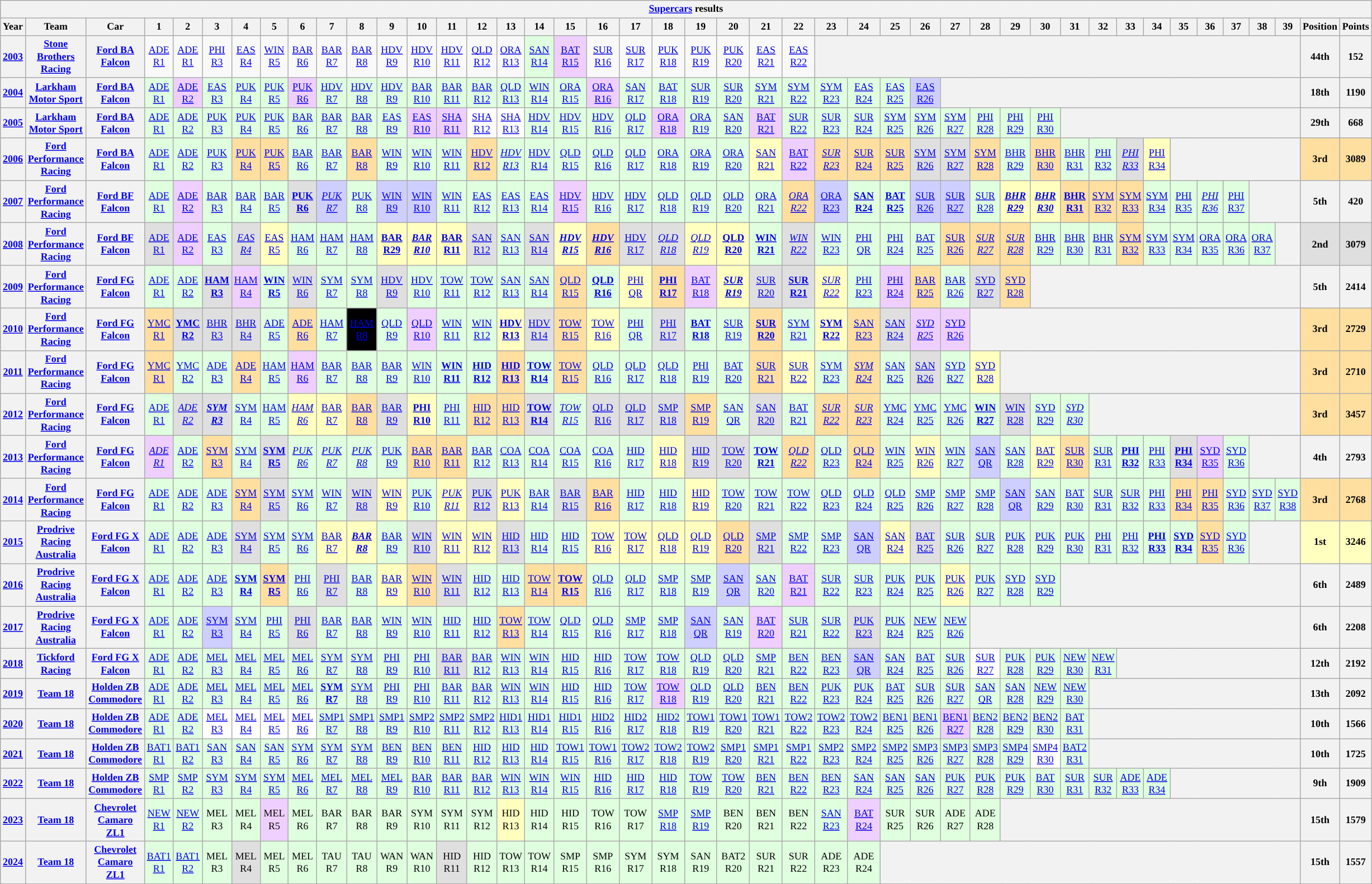<table class="wikitable" style="text-align:center; font-size:75%">
<tr>
<th colspan=45><a href='#'>Supercars</a> results</th>
</tr>
<tr>
<th>Year</th>
<th>Team</th>
<th>Car</th>
<th>1</th>
<th>2</th>
<th>3</th>
<th>4</th>
<th>5</th>
<th>6</th>
<th>7</th>
<th>8</th>
<th>9</th>
<th>10</th>
<th>11</th>
<th>12</th>
<th>13</th>
<th>14</th>
<th>15</th>
<th>16</th>
<th>17</th>
<th>18</th>
<th>19</th>
<th>20</th>
<th>21</th>
<th>22</th>
<th>23</th>
<th>24</th>
<th>25</th>
<th>26</th>
<th>27</th>
<th>28</th>
<th>29</th>
<th>30</th>
<th>31</th>
<th>32</th>
<th>33</th>
<th>34</th>
<th>35</th>
<th>36</th>
<th>37</th>
<th>38</th>
<th>39</th>
<th>Position</th>
<th>Points</th>
</tr>
<tr>
<th><a href='#'>2003</a></th>
<th><a href='#'>Stone Brothers Racing</a></th>
<th><a href='#'>Ford BA Falcon</a></th>
<td><a href='#'>ADE<br>R1</a></td>
<td><a href='#'>ADE<br>R1</a></td>
<td><a href='#'>PHI<br>R3</a></td>
<td><a href='#'>EAS<br>R4</a></td>
<td><a href='#'>WIN<br>R5</a></td>
<td><a href='#'>BAR<br>R6</a></td>
<td><a href='#'>BAR<br>R7</a></td>
<td><a href='#'>BAR<br>R8</a></td>
<td><a href='#'>HDV<br>R9</a></td>
<td><a href='#'>HDV<br>R10</a></td>
<td><a href='#'>HDV<br>R11</a></td>
<td><a href='#'>QLD<br>R12</a></td>
<td><a href='#'>ORA<br>R13</a></td>
<td style="background: #dfffdf"><a href='#'>SAN<br>R14</a><br></td>
<td style="background: #efcfff"><a href='#'>BAT<br>R15</a><br></td>
<td><a href='#'>SUR<br>R16</a></td>
<td><a href='#'>SUR<br>R17</a></td>
<td><a href='#'>PUK<br>R18</a></td>
<td><a href='#'>PUK<br>R19</a></td>
<td><a href='#'>PUK<br>R20</a></td>
<td><a href='#'>EAS<br>R21</a></td>
<td><a href='#'>EAS<br>R22</a></td>
<th colspan=17></th>
<th>44th</th>
<th>152</th>
</tr>
<tr>
<th><a href='#'>2004</a></th>
<th><a href='#'>Larkham Motor Sport</a></th>
<th><a href='#'>Ford BA Falcon</a></th>
<td style="background: #dfffdf"><a href='#'>ADE<br>R1</a><br></td>
<td style="background: #efcfff"><a href='#'>ADE<br>R2</a><br></td>
<td style="background: #dfffdf"><a href='#'>EAS<br>R3</a><br></td>
<td style="background: #dfffdf"><a href='#'>PUK<br>R4</a><br></td>
<td style="background: #dfffdf"><a href='#'>PUK<br>R5</a><br></td>
<td style="background: #efcfff"><a href='#'>PUK<br>R6</a><br></td>
<td style="background: #dfffdf"><a href='#'>HDV<br>R7</a><br></td>
<td style="background: #dfffdf"><a href='#'>HDV<br>R8</a><br></td>
<td style="background: #dfffdf"><a href='#'>HDV<br>R9</a><br></td>
<td style="background: #dfffdf"><a href='#'>BAR<br>R10</a><br></td>
<td style="background: #dfffdf"><a href='#'>BAR<br>R11</a><br></td>
<td style="background: #dfffdf"><a href='#'>BAR<br>R12</a><br></td>
<td style="background: #dfffdf"><a href='#'>QLD<br>R13</a><br></td>
<td style="background: #dfffdf"><a href='#'>WIN<br>R14</a><br></td>
<td style="background: #dfffdf"><a href='#'>ORA<br>R15</a><br></td>
<td style="background: #efcfff"><a href='#'>ORA<br>R16</a><br></td>
<td style="background: #dfffdf"><a href='#'>SAN<br>R17</a><br></td>
<td style="background: #dfffdf"><a href='#'>BAT<br>R18</a><br></td>
<td style="background: #dfffdf"><a href='#'>SUR<br>R19</a><br></td>
<td style="background: #dfffdf"><a href='#'>SUR<br>R20</a><br></td>
<td style="background: #dfffdf"><a href='#'>SYM<br>R21</a><br></td>
<td style="background: #dfffdf"><a href='#'>SYM<br>R22</a><br></td>
<td style="background: #dfffdf"><a href='#'>SYM<br>R23</a><br></td>
<td style="background: #dfffdf"><a href='#'>EAS<br>R24</a><br></td>
<td style="background: #dfffdf"><a href='#'>EAS<br>R25</a><br></td>
<td style="background: #cfcfff"><a href='#'>EAS<br>R26</a><br></td>
<th colspan=13></th>
<th>18th</th>
<th>1190</th>
</tr>
<tr>
<th><a href='#'>2005</a></th>
<th><a href='#'>Larkham Motor Sport</a></th>
<th><a href='#'>Ford BA Falcon</a></th>
<td style="background: #dfffdf"><a href='#'>ADE<br>R1</a><br></td>
<td style="background: #dfffdf"><a href='#'>ADE<br>R2</a><br></td>
<td style="background: #dfffdf"><a href='#'>PUK<br>R3</a><br></td>
<td style="background: #dfffdf"><a href='#'>PUK<br>R4</a><br></td>
<td style="background: #dfffdf"><a href='#'>PUK<br>R5</a><br></td>
<td style="background: #dfffdf"><a href='#'>BAR<br>R6</a><br></td>
<td style="background: #dfffdf"><a href='#'>BAR<br>R7</a><br></td>
<td style="background: #dfffdf"><a href='#'>BAR<br>R8</a><br></td>
<td style="background: #dfffdf"><a href='#'>EAS<br>R9</a><br></td>
<td style="background: #efcfff"><a href='#'>EAS<br>R10</a><br></td>
<td style="background: #efcfff"><a href='#'>SHA<br>R11</a><br></td>
<td style="background: #ffffff"><a href='#'>SHA<br>R12</a><br></td>
<td style="background: #ffffff"><a href='#'>SHA<br>R13</a><br></td>
<td style="background: #dfffdf"><a href='#'>HDV<br>R14</a><br></td>
<td style="background: #dfffdf"><a href='#'>HDV<br>R15</a><br></td>
<td style="background: #dfffdf"><a href='#'>HDV<br>R16</a><br></td>
<td style="background: #dfffdf"><a href='#'>QLD<br>R17</a><br></td>
<td style="background: #efcfff"><a href='#'>ORA<br>R18</a><br></td>
<td style="background: #dfffdf"><a href='#'>ORA<br>R19</a><br></td>
<td style="background: #dfffdf"><a href='#'>SAN<br>R20</a><br></td>
<td style="background: #efcfff"><a href='#'>BAT<br>R21</a><br></td>
<td style="background: #dfffdf"><a href='#'>SUR<br>R22</a><br></td>
<td style="background: #dfffdf"><a href='#'>SUR<br>R23</a><br></td>
<td style="background: #dfffdf"><a href='#'>SUR<br>R24</a><br></td>
<td style="background: #dfffdf"><a href='#'>SYM<br>R25</a><br></td>
<td style="background: #dfffdf"><a href='#'>SYM<br>R26</a><br></td>
<td style="background: #dfffdf"><a href='#'>SYM<br>R27</a><br></td>
<td style="background: #dfffdf"><a href='#'>PHI<br>R28</a><br></td>
<td style="background: #dfffdf"><a href='#'>PHI<br>R29</a><br></td>
<td style="background: #dfffdf"><a href='#'>PHI<br>R30</a><br></td>
<th colspan=9></th>
<th>29th</th>
<th>668</th>
</tr>
<tr>
<th><a href='#'>2006</a></th>
<th><a href='#'>Ford Performance Racing</a></th>
<th><a href='#'>Ford BA Falcon</a></th>
<td style="background: #dfffdf"><a href='#'>ADE<br>R1</a><br></td>
<td style="background: #dfffdf"><a href='#'>ADE<br>R2</a><br></td>
<td style="background: #dfffdf"><a href='#'>PUK<br>R3</a><br></td>
<td style="background: #ffdf9f"><a href='#'>PUK<br>R4</a><br></td>
<td style="background: #ffdf9f"><a href='#'>PUK<br>R5</a><br></td>
<td style="background: #dfffdf"><a href='#'>BAR<br>R6</a><br></td>
<td style="background: #dfffdf"><a href='#'>BAR<br>R7</a><br></td>
<td style="background: #ffdf9f"><a href='#'>BAR<br>R8</a><br></td>
<td style="background: #dfffdf"><a href='#'>WIN<br>R9</a><br></td>
<td style="background: #dfffdf"><a href='#'>WIN<br>R10</a><br></td>
<td style="background: #dfffdf"><a href='#'>WIN<br>R11</a><br></td>
<td style="background: #ffdf9f"><a href='#'>HDV<br>R12</a><br></td>
<td style="background: #dfffdf"><em><a href='#'>HDV<br>R13</a><br></em></td>
<td style="background: #dfffdf"><a href='#'>HDV<br>R14</a><br></td>
<td style="background: #dfffdf"><a href='#'>QLD<br>R15</a><br></td>
<td style="background: #dfffdf"><a href='#'>QLD<br>R16</a><br></td>
<td style="background: #dfffdf"><a href='#'>QLD<br>R17</a><br></td>
<td style="background: #dfffdf"><a href='#'>ORA<br>R18</a><br></td>
<td style="background: #dfffdf"><a href='#'>ORA<br>R19</a><br></td>
<td style="background: #dfffdf"><a href='#'>ORA<br>R20</a><br></td>
<td style="background: #ffffbf"><a href='#'>SAN<br>R21</a><br></td>
<td style="background: #efcfff"><a href='#'>BAT<br>R22</a><br></td>
<td style="background: #ffdf9f"><em><a href='#'>SUR<br>R23</a><br></em></td>
<td style="background: #ffdf9f"><a href='#'>SUR<br>R24</a><br></td>
<td style="background: #ffdf9f"><a href='#'>SUR<br>R25</a><br></td>
<td style="background: #dfdfdf"><a href='#'>SYM<br>R26</a><br></td>
<td style="background: #dfdfdf"><a href='#'>SYM<br>R27</a><br></td>
<td style="background: #ffdf9f"><a href='#'>SYM<br>R28</a><br></td>
<td style="background: #dfffdf"><a href='#'>BHR<br>R29</a><br></td>
<td style="background: #ffdf9f"><a href='#'>BHR<br>R30</a><br></td>
<td style="background: #dfffdf"><a href='#'>BHR<br>R31</a><br></td>
<td style="background: #dfffdf"><a href='#'>PHI<br>R32</a><br></td>
<td style="background: #dfdfdf"><em><a href='#'>PHI<br>R33</a><br></em></td>
<td style="background: #ffffbf"><a href='#'>PHI<br>R34</a><br></td>
<th colspan=5></th>
<th style="background: #ffdf9f">3rd</th>
<th style="background: #ffdf9f">3089</th>
</tr>
<tr>
<th><a href='#'>2007</a></th>
<th><a href='#'>Ford Performance Racing</a></th>
<th><a href='#'>Ford BF Falcon</a></th>
<td style="background: #dfffdf"><a href='#'>ADE<br>R1</a><br></td>
<td style="background: #efcfff"><a href='#'>ADE<br>R2</a><br></td>
<td style="background: #dfffdf"><a href='#'>BAR<br>R3</a><br></td>
<td style="background: #dfffdf"><a href='#'>BAR<br>R4</a><br></td>
<td style="background: #dfffdf"><a href='#'>BAR<br>R5</a><br></td>
<td style="background: #dfdfdf"><strong><a href='#'>PUK<br>R6</a><br></strong></td>
<td style="background: #cfcfff"><em><a href='#'>PUK<br>R7</a><br></em></td>
<td style="background: #dfffdf"><a href='#'>PUK<br>R8</a><br></td>
<td style="background: #cfcfff"><a href='#'>WIN<br>R9</a><br></td>
<td style="background: #cfcfff"><a href='#'>WIN<br>R10</a><br></td>
<td style="background: #dfffdf"><a href='#'>WIN<br>R11</a><br></td>
<td style="background: #dfffdf"><a href='#'>EAS<br>R12</a><br></td>
<td style="background: #dfffdf"><a href='#'>EAS<br>R13</a><br></td>
<td style="background: #dfffdf"><a href='#'>EAS<br>R14</a><br></td>
<td style="background: #efcfff"><a href='#'>HDV<br>R15</a><br></td>
<td style="background: #dfffdf"><a href='#'>HDV<br>R16</a><br></td>
<td style="background: #dfffdf"><a href='#'>HDV<br>R17</a><br></td>
<td style="background: #dfffdf"><a href='#'>QLD<br>R18</a><br></td>
<td style="background: #dfffdf"><a href='#'>QLD<br>R19</a><br></td>
<td style="background: #dfffdf"><a href='#'>QLD<br>R20</a><br></td>
<td style="background: #dfffdf"><a href='#'>ORA<br>R21</a><br></td>
<td style="background: #ffdf9f"><em><a href='#'>ORA<br>R22</a><br></em></td>
<td style="background: #cfcfff"><a href='#'>ORA<br>R23</a><br></td>
<td style="background: #dfffdf"><strong><a href='#'>SAN<br>R24</a><br></strong></td>
<td style="background: #dfffdf"><strong><a href='#'>BAT<br>R25</a><br></strong></td>
<td style="background: #cfcfff"><a href='#'>SUR<br>R26</a><br></td>
<td style="background: #cfcfff"><a href='#'>SUR<br>R27</a><br></td>
<td style="background: #dfffdf"><a href='#'>SUR<br>R28</a><br></td>
<td style="background: #ffffbf"><strong><em><a href='#'>BHR<br>R29</a><br></em></strong></td>
<td style="background: #ffffbf"><strong><em><a href='#'>BHR<br>R30</a><br></em></strong></td>
<td style="background: #ffdf9f"><strong><a href='#'>BHR<br>R31</a><br></strong></td>
<td style="background: #ffdf9f"><a href='#'>SYM<br>R32</a><br></td>
<td style="background: #ffdf9f"><a href='#'>SYM<br>R33</a><br></td>
<td style="background: #dfffdf"><a href='#'>SYM<br>R34</a><br></td>
<td style="background: #dfffdf"><a href='#'>PHI<br>R35</a><br></td>
<td style="background: #dfffdf"><em><a href='#'>PHI<br>R36</a><br></em></td>
<td style="background: #dfffdf"><a href='#'>PHI<br>R37</a><br></td>
<th colspan=2></th>
<th>5th</th>
<th>420</th>
</tr>
<tr>
<th><a href='#'>2008</a></th>
<th><a href='#'>Ford Performance Racing</a></th>
<th><a href='#'>Ford BF Falcon</a></th>
<td style="background: #dfdfdf"><a href='#'>ADE<br>R1</a><br></td>
<td style="background: #efcfff"><a href='#'>ADE<br>R2</a><br></td>
<td style="background: #dfffdf"><a href='#'>EAS<br>R3</a><br></td>
<td style="background: #dfdfdf"><em><a href='#'>EAS<br>R4</a><br></em></td>
<td style="background: #ffffbf"><a href='#'>EAS<br>R5</a><br></td>
<td style="background: #dfffdf"><a href='#'>HAM<br>R6</a><br></td>
<td style="background: #dfffdf"><a href='#'>HAM<br>R7</a><br></td>
<td style="background: #dfffdf"><a href='#'>HAM<br>R8</a><br></td>
<td style="background: #ffffbf"><strong><a href='#'>BAR<br>R29</a><br></strong></td>
<td style="background: #ffffbf"><strong><em><a href='#'>BAR<br>R10</a><br></em></strong></td>
<td style="background: #ffffbf"><strong><a href='#'>BAR<br>R11</a><br></strong></td>
<td style="background: #dfdfdf"><a href='#'>SAN<br>R12</a><br></td>
<td style="background: #dfffdf"><a href='#'>SAN<br>R13</a><br></td>
<td style="background: #dfdfdf"><a href='#'>SAN<br>R14</a><br></td>
<td style="background: #ffffbf"><strong><em><a href='#'>HDV<br>R15</a><br></em></strong></td>
<td style="background: #ffdf9f"><strong><em><a href='#'>HDV<br>R16</a><br></em></strong></td>
<td style="background: #dfdfdf"><a href='#'>HDV<br>R17</a><br></td>
<td style="background: #dfdfdf"><em><a href='#'>QLD<br>R18</a><br></em></td>
<td style="background: #ffffbf"><em><a href='#'>QLD<br>R19</a><br></em></td>
<td style="background: #ffffbf"><strong><a href='#'>QLD<br>R20</a><br></strong></td>
<td style="background: #dfffdf"><strong><a href='#'>WIN<br>R21</a><br></strong></td>
<td style="background: #dfdfdf"><em><a href='#'>WIN<br>R22</a><br></em></td>
<td style="background: #dfffdf"><a href='#'>WIN<br>R23</a><br></td>
<td style="background: #dfffdf"><a href='#'>PHI<br>QR</a><br></td>
<td style="background: #dfffdf"><a href='#'>PHI<br>R24</a><br></td>
<td style="background: #dfffdf"><a href='#'>BAT<br>R25</a><br></td>
<td style="background: #ffdf9f"><a href='#'>SUR<br>R26</a><br></td>
<td style="background: #ffdf9f"><em><a href='#'>SUR<br>R27</a><br></em></td>
<td style="background: #ffdf9f"><em><a href='#'>SUR<br>R28</a><br></em></td>
<td style="background: #dfffdf"><a href='#'>BHR<br>R29</a><br></td>
<td style="background: #dfffdf"><a href='#'>BHR<br>R30</a><br></td>
<td style="background: #dfffdf"><a href='#'>BHR<br>R31</a><br></td>
<td style="background: #ffdf9f"><a href='#'>SYM<br>R32</a><br></td>
<td style="background: #dfffdf"><a href='#'>SYM<br>R33</a><br></td>
<td style="background: #dfffdf"><a href='#'>SYM<br>R34</a><br></td>
<td style="background: #dfffdf"><a href='#'>ORA<br>R35</a><br></td>
<td style="background: #dfffdf"><a href='#'>ORA<br>R36</a><br></td>
<td style="background: #dfffdf"><a href='#'>ORA<br>R37</a><br></td>
<th></th>
<th style="background: #dfdfdf">2nd</th>
<th style="background: #dfdfdf">3079</th>
</tr>
<tr>
<th><a href='#'>2009</a></th>
<th><a href='#'>Ford Performance Racing</a></th>
<th><a href='#'>Ford FG Falcon</a></th>
<td style="background: #dfffdf"><a href='#'>ADE<br>R1</a><br></td>
<td style="background: #dfffdf"><a href='#'>ADE<br>R2</a><br></td>
<td style="background: #dfdfdf"><strong><a href='#'>HAM<br>R3</a><br></strong></td>
<td style="background: #efcfff"><a href='#'>HAM<br>R4</a><br></td>
<td style="background: #dfffdf"><strong><a href='#'>WIN<br>R5</a><br></strong></td>
<td style="background: #dfdfdf"><a href='#'>WIN<br>R6</a><br></td>
<td style="background: #dfffdf"><a href='#'>SYM<br>R7</a><br></td>
<td style="background: #dfffdf"><a href='#'>SYM<br>R8</a><br></td>
<td style="background: #dfdfdf"><a href='#'>HDV<br>R9</a><br></td>
<td style="background: #dfffdf"><a href='#'>HDV<br>R10</a><br></td>
<td style="background: #dfffdf"><a href='#'>TOW<br>R11</a><br></td>
<td style="background: #dfffdf"><a href='#'>TOW<br>R12</a><br></td>
<td style="background: #dfffdf"><a href='#'>SAN<br>R13</a><br></td>
<td style="background: #dfffdf"><a href='#'>SAN<br>R14</a><br></td>
<td style="background: #ffdf9f"><a href='#'>QLD<br>R15</a><br></td>
<td style="background: #dfffdf"><strong><a href='#'>QLD<br>R16</a><br></strong></td>
<td style="background: #ffffbf"><a href='#'>PHI<br>QR</a><br></td>
<td style="background: #ffdf9f"><strong><a href='#'>PHI<br>R17</a><br></strong></td>
<td style="background: #efcfff"><a href='#'>BAT<br>R18</a><br></td>
<td style="background: #ffffbf"><strong><em><a href='#'>SUR<br>R19</a><br></em></strong></td>
<td style="background: #dfdfdf"><a href='#'>SUR<br>R20</a><br></td>
<td style="background: #dfdfdf"><strong><a href='#'>SUR<br>R21</a><br></strong></td>
<td style="background: #ffffbf"><em><a href='#'>SUR<br>R22</a><br></em></td>
<td style="background: #dfffdf"><a href='#'>PHI<br>R23</a><br></td>
<td style="background: #efcfff"><a href='#'>PHI<br>R24</a><br></td>
<td style="background: #ffdf9f"><a href='#'>BAR<br>R25</a><br></td>
<td style="background: #dfffdf"><a href='#'>BAR<br>R26</a><br></td>
<td style="background: #dfdfdf"><a href='#'>SYD<br>R27</a><br></td>
<td style="background: #ffdf9f"><a href='#'>SYD<br>R28</a><br></td>
<th colspan=10></th>
<th>5th</th>
<th>2414</th>
</tr>
<tr>
<th><a href='#'>2010</a></th>
<th><a href='#'>Ford Performance Racing</a></th>
<th><a href='#'>Ford FG Falcon</a></th>
<td style="background: #ffdf9f"><a href='#'>YMC<br>R1</a><br></td>
<td style="background: #dfdfdf"><strong><a href='#'>YMC<br>R2</a><br></strong></td>
<td style="background: #dfdfdf"><a href='#'>BHR<br>R3</a><br></td>
<td style="background: #dfdfdf"><a href='#'>BHR<br>R4</a><br></td>
<td style="background: #dfffdf"><a href='#'>ADE<br>R5</a><br></td>
<td style="background: #ffdf9f"><a href='#'>ADE<br>R6</a><br></td>
<td style="background: #dfffdf"><a href='#'>HAM<br>R7</a><br></td>
<td style="background: #000000; color:white"><a href='#'><span>HAM<br>R8</span></a><br></td>
<td style="background: #dfffdf"><a href='#'>QLD<br>R9</a><br></td>
<td style="background: #efcfff"><a href='#'>QLD<br>R10</a><br></td>
<td style="background: #dfffdf"><a href='#'>WIN<br>R11</a><br></td>
<td style="background: #dfffdf"><a href='#'>WIN<br>R12</a><br></td>
<td style="background: #ffffbf"><strong><a href='#'>HDV<br>R13</a><br></strong></td>
<td style="background: #dfdfdf"><a href='#'>HDV<br>R14</a><br></td>
<td style="background: #ffdf9f"><a href='#'>TOW<br>R15</a><br></td>
<td style="background: #ffffbf"><a href='#'>TOW<br>R16</a><br></td>
<td style="background: #dfffdf"><a href='#'>PHI<br>QR</a><br></td>
<td style="background: #dfdfdf"><a href='#'>PHI<br>R17</a><br></td>
<td style="background: #dfffdf"><strong><a href='#'>BAT<br>R18</a><br></strong></td>
<td style="background: #dfffdf"><a href='#'>SUR<br>R19</a><br></td>
<td style="background: #ffdf9f"><strong><a href='#'>SUR<br>R20</a><br></strong></td>
<td style="background: #dfffdf"><a href='#'>SYM<br>R21</a><br></td>
<td style="background: #ffffbf"><strong><a href='#'>SYM<br>R22</a><br></strong></td>
<td style="background: #ffdf9f"><a href='#'>SAN<br>R23</a><br></td>
<td style="background: #dfdfdf"><a href='#'>SAN<br>R24</a><br></td>
<td style="background: #efcfff"><em><a href='#'>SYD<br>R25</a><br></em></td>
<td style="background: #efcfff"><a href='#'>SYD<br>R26</a><br></td>
<th colspan=12></th>
<th style="background: #ffdf9f">3rd</th>
<th style="background: #ffdf9f">2729</th>
</tr>
<tr>
<th><a href='#'>2011</a></th>
<th><a href='#'>Ford Performance Racing</a></th>
<th><a href='#'>Ford FG Falcon</a></th>
<td style="background: #ffdf9f"><a href='#'>YMC<br>R1</a><br></td>
<td style="background: #dfffdf"><a href='#'>YMC<br>R2</a><br></td>
<td style="background: #dfffdf"><a href='#'>ADE<br>R3</a><br></td>
<td style="background: #ffdf9f"><a href='#'>ADE<br>R4</a><br></td>
<td style="background: #dfffdf"><a href='#'>HAM<br>R5</a><br></td>
<td style="background: #efcfff"><a href='#'>HAM<br>R6</a><br></td>
<td style="background: #dfffdf"><a href='#'>BAR<br>R7</a><br></td>
<td style="background: #dfffdf"><a href='#'>BAR<br>R8</a><br></td>
<td style="background: #dfffdf"><a href='#'>BAR<br>R9</a><br></td>
<td style="background: #dfffdf"><a href='#'>WIN<br>R10</a><br></td>
<td style="background: #dfffdf"><strong><a href='#'>WIN<br>R11</a><br></strong></td>
<td style="background: #dfffdf"><strong><a href='#'>HID<br>R12</a><br></strong></td>
<td style="background: #ffdf9f"><strong><a href='#'>HID<br>R13</a><br></strong></td>
<td style="background: #dfffdf"><strong><a href='#'>TOW<br>R14</a><br></strong></td>
<td style="background: #ffdf9f"><a href='#'>TOW<br>R15</a><br></td>
<td style="background: #dfffdf"><a href='#'>QLD<br>R16</a><br></td>
<td style="background: #dfffdf"><a href='#'>QLD<br>R17</a><br></td>
<td style="background: #dfffdf"><a href='#'>QLD<br>R18</a><br></td>
<td style="background: #dfffdf"><a href='#'>PHI<br>R19</a><br></td>
<td style="background: #dfffdf"><a href='#'>BAT<br>R20</a><br></td>
<td style="background: #ffdf9f"><a href='#'>SUR<br>R21</a><br></td>
<td style="background: #ffffbf"><a href='#'>SUR<br>R22</a><br></td>
<td style="background: #dfffdf"><a href='#'>SYM<br>R23</a><br></td>
<td style="background: #ffdf9f"><em><a href='#'>SYM<br>R24</a><br></em></td>
<td style="background: #dfffdf"><a href='#'>SAN<br>R25</a><br></td>
<td style="background: #dfdfdf"><a href='#'>SAN<br>R26</a><br></td>
<td style="background: #dfffdf"><a href='#'>SYD<br>R27</a><br></td>
<td style="background: #ffffbf"><a href='#'>SYD<br>R28</a><br></td>
<th colspan=11></th>
<th style="background: #ffdf9f">3rd</th>
<th style="background: #ffdf9f">2710</th>
</tr>
<tr>
<th><a href='#'>2012</a></th>
<th><a href='#'>Ford Performance Racing</a></th>
<th><a href='#'>Ford FG Falcon</a></th>
<td style="background: #dfffdf"><a href='#'>ADE<br>R1</a><br></td>
<td style="background: #dfdfdf"><em><a href='#'>ADE<br>R2</a><br></em></td>
<td style="background: #dfdfdf"><strong><em><a href='#'>SYM<br>R3</a><br></em></strong></td>
<td style="background: #dfffdf"><a href='#'>SYM<br>R4</a><br></td>
<td style="background: #dfffdf"><a href='#'>HAM<br>R5</a><br></td>
<td style="background: #ffffbf"><em><a href='#'>HAM<br>R6</a><br></em></td>
<td style="background: #ffffbf"><a href='#'>BAR<br>R7</a><br></td>
<td style="background: #ffdf9f"><a href='#'>BAR<br>R8</a><br></td>
<td style="background: #dfdfdf"><a href='#'>BAR<br>R9</a><br></td>
<td style="background: #ffffbf"><strong><a href='#'>PHI<br>R10</a><br></strong></td>
<td style="background: #dfffdf"><a href='#'>PHI<br>R11</a><br></td>
<td style="background: #ffdf9f"><a href='#'>HID<br>R12</a><br></td>
<td style="background: #ffdf9f"><a href='#'>HID<br>R13</a><br></td>
<td style="background: #dfdfdf"><strong><a href='#'>TOW<br>R14</a><br></strong></td>
<td style="background: #dfffdf"><em><a href='#'>TOW<br>R15</a><br></em></td>
<td style="background: #dfdfdf"><a href='#'>QLD<br>R16</a><br></td>
<td style="background: #dfdfdf"><a href='#'>QLD<br>R17</a><br></td>
<td style="background: #dfdfdf"><a href='#'>SMP<br>R18</a><br></td>
<td style="background: #ffdf9f"><a href='#'>SMP<br>R19</a><br></td>
<td style="background: #dfffdf"><a href='#'>SAN<br>QR</a><br></td>
<td style="background: #dfdfdf"><a href='#'>SAN<br>R20</a><br></td>
<td style="background: #dfffdf"><a href='#'>BAT<br>R21</a><br></td>
<td style="background: #ffdf9f"><em><a href='#'>SUR<br>R22</a><br></em></td>
<td style="background: #ffdf9f"><em><a href='#'>SUR<br>R23</a><br></em></td>
<td style="background: #dfffdf"><a href='#'>YMC<br>R24</a><br></td>
<td style="background: #dfffdf"><a href='#'>YMC<br>R25</a><br></td>
<td style="background: #dfffdf"><a href='#'>YMC<br>R26</a><br></td>
<td style="background: #dfffdf"><strong><a href='#'>WIN<br>R27</a><br></strong></td>
<td style="background: #dfdfdf"><a href='#'>WIN<br>R28</a><br></td>
<td style="background: #dfffdf"><a href='#'>SYD<br>R29</a><br></td>
<td style="background: #dfffdf"><em><a href='#'>SYD<br>R30</a><br></em></td>
<th colspan=8></th>
<th style="background: #ffdf9f">3rd</th>
<th style="background: #ffdf9f">3457</th>
</tr>
<tr>
<th><a href='#'>2013</a></th>
<th><a href='#'>Ford Performance Racing</a></th>
<th><a href='#'>Ford FG Falcon</a></th>
<td style="background: #efcfff"><em><a href='#'>ADE<br>R1</a><br></em></td>
<td style="background: #dfffdf"><a href='#'>ADE<br>R2</a><br></td>
<td style="background: #ffdf9f"><a href='#'>SYM<br>R3</a><br></td>
<td style="background: #dfffdf"><a href='#'>SYM<br>R4</a><br></td>
<td style="background: #dfdfdf"><strong><a href='#'>SYM<br>R5</a><br></strong></td>
<td style="background: #dfffdf"><em><a href='#'>PUK<br>R6</a><br></em></td>
<td style="background: #dfffdf"><em><a href='#'>PUK<br>R7</a><br></em></td>
<td style="background: #dfffdf"><em><a href='#'>PUK<br>R8</a><br></em></td>
<td style="background: #dfffdf"><a href='#'>PUK<br>R9</a><br></td>
<td style="background: #ffdf9f"><a href='#'>BAR<br>R10</a><br></td>
<td style="background: #ffdf9f"><a href='#'>BAR<br>R11</a><br></td>
<td style="background: #dfffdf"><a href='#'>BAR<br>R12</a><br></td>
<td style="background: #dfffdf"><a href='#'>COA<br>R13</a><br></td>
<td style="background: #dfffdf"><a href='#'>COA<br>R14</a><br></td>
<td style="background: #dfffdf"><a href='#'>COA<br>R15</a><br></td>
<td style="background: #dfffdf"><a href='#'>COA<br>R16</a><br></td>
<td style="background: #dfffdf"><a href='#'>HID<br>R17</a><br></td>
<td style="background: #ffffbf"><a href='#'>HID<br>R18</a><br></td>
<td style="background: #dfdfdf"><a href='#'>HID<br>R19</a><br></td>
<td style="background: #dfdfdf"><a href='#'>TOW<br>R20</a><br></td>
<td style="background: #dfffdf"><strong><a href='#'>TOW<br>R21</a><br></strong></td>
<td style="background: #ffdf9f"><em><a href='#'>QLD<br>R22</a><br></em></td>
<td style="background: #dfffdf"><a href='#'>QLD<br>R23</a><br></td>
<td style="background: #ffdf9f"><a href='#'>QLD<br>R24</a><br></td>
<td style="background: #dfffdf"><a href='#'>WIN<br>R25</a><br></td>
<td style="background: #ffffbf"><a href='#'>WIN<br>R26</a><br></td>
<td style="background: #dfffdf"><a href='#'>WIN<br>R27</a><br></td>
<td style="background: #cfcfff"><a href='#'>SAN<br>QR</a><br></td>
<td style="background: #dfffdf"><a href='#'>SAN<br>R28</a><br></td>
<td style="background: #ffffbf"><a href='#'>BAT<br>R29</a><br></td>
<td style="background: #ffdf9f"><a href='#'>SUR<br>R30</a><br></td>
<td style="background: #dfffdf"><a href='#'>SUR<br>R31</a><br></td>
<td style="background: #dfffdf"><strong><a href='#'>PHI<br>R32</a><br></strong></td>
<td style="background: #dfffdf"><a href='#'>PHI<br>R33</a><br></td>
<td style="background: #dfdfdf"><strong><a href='#'>PHI<br>R34</a><br></strong></td>
<td style="background: #efcfff"><a href='#'>SYD<br>R35</a><br></td>
<td style="background: #dfffdf"><a href='#'>SYD<br>R36</a><br></td>
<th colspan=2></th>
<th>4th</th>
<th>2793</th>
</tr>
<tr>
<th><a href='#'>2014</a></th>
<th><a href='#'>Ford Performance Racing</a></th>
<th><a href='#'>Ford FG Falcon</a></th>
<td style="background: #dfffdf"><a href='#'>ADE<br>R1</a><br></td>
<td style="background: #dfffdf"><a href='#'>ADE<br>R2</a><br></td>
<td style="background: #dfffdf"><a href='#'>ADE<br>R3</a><br></td>
<td style="background: #ffdf9f"><a href='#'>SYM<br>R4</a><br></td>
<td style="background: #dfdfdf"><a href='#'>SYM<br>R5</a><br></td>
<td style="background: #dfffdf"><a href='#'>SYM<br>R6</a><br></td>
<td style="background: #dfffdf"><a href='#'>WIN<br>R7</a><br></td>
<td style="background: #dfdfdf"><a href='#'>WIN<br>R8</a><br></td>
<td style="background: #ffffbf"><a href='#'>WIN<br>R9</a><br></td>
<td style="background: #dfffdf"><a href='#'>PUK<br>R10</a><br></td>
<td style="background: #ffffbf"><em><a href='#'>PUK<br>R11</a><br></em></td>
<td style="background: #dfdfdf"><a href='#'>PUK<br>R12</a><br></td>
<td style="background: #ffffbf"><a href='#'>PUK<br>R13</a><br></td>
<td style="background: #dfffdf"><a href='#'>BAR<br>R14</a><br></td>
<td style="background: #dfdfdf"><a href='#'>BAR<br>R15</a><br></td>
<td style="background: #ffdf9f"><a href='#'>BAR<br>R16</a><br></td>
<td style="background: #dfffdf"><a href='#'>HID<br>R17</a><br></td>
<td style="background: #dfffdf"><a href='#'>HID<br>R18</a><br></td>
<td style="background: #ffffbf"><a href='#'>HID<br>R19</a><br></td>
<td style="background: #dfffdf"><a href='#'>TOW<br>R20</a><br></td>
<td style="background: #dfffdf"><a href='#'>TOW<br>R21</a><br></td>
<td style="background: #dfffdf"><a href='#'>TOW<br>R22</a><br></td>
<td style="background: #dfffdf"><a href='#'>QLD<br>R23</a><br></td>
<td style="background: #dfffdf"><a href='#'>QLD<br>R24</a><br></td>
<td style="background: #dfffdf"><a href='#'>QLD<br>R25</a><br></td>
<td style="background: #dfffdf"><a href='#'>SMP<br>R26</a><br></td>
<td style="background: #dfffdf"><a href='#'>SMP<br>R27</a><br></td>
<td style="background: #dfffdf"><a href='#'>SMP<br>R28</a><br></td>
<td style="background: #cfcfff"><a href='#'>SAN<br>QR</a><br></td>
<td style="background: #dfffdf"><a href='#'>SAN<br>R29</a><br></td>
<td style="background: #dfffdf"><a href='#'>BAT<br>R30</a><br></td>
<td style="background: #dfffdf"><a href='#'>SUR<br>R31</a><br></td>
<td style="background: #dfffdf"><a href='#'>SUR<br>R32</a><br></td>
<td style="background: #dfffdf"><a href='#'>PHI<br>R33</a><br></td>
<td style="background: #ffdf9f"><a href='#'>PHI<br>R34</a><br></td>
<td style="background: #ffdf9f"><a href='#'>PHI<br>R35</a><br></td>
<td style="background: #dfffdf"><a href='#'>SYD<br>R36</a><br></td>
<td style="background: #dfffdf"><a href='#'>SYD<br>R37</a><br></td>
<td style="background: #dfffdf"><a href='#'>SYD<br>R38</a><br></td>
<th style="background: #ffdf9f">3rd</th>
<th style="background: #ffdf9f">2768</th>
</tr>
<tr>
<th><a href='#'>2015</a></th>
<th><a href='#'>Prodrive Racing Australia</a></th>
<th><a href='#'>Ford FG X Falcon</a></th>
<td style="background: #dfffdf"><a href='#'>ADE<br>R1</a><br></td>
<td style="background: #dfffdf"><a href='#'>ADE<br>R2</a><br></td>
<td style="background: #dfffdf"><a href='#'>ADE<br>R3</a><br></td>
<td style="background: #dfdfdf"><a href='#'>SYM<br>R4</a><br></td>
<td style="background: #dfffdf"><a href='#'>SYM<br>R5</a><br></td>
<td style="background: #dfffdf"><a href='#'>SYM<br>R6</a><br></td>
<td style="background: #ffffbf"><a href='#'>BAR<br>R7</a><br></td>
<td style="background: #ffffbf"><strong><em><a href='#'>BAR<br>R8</a><br></em></strong></td>
<td style="background: #dfffdf"><a href='#'>BAR<br>R9</a><br></td>
<td style="background: #dfdfdf"><a href='#'>WIN<br>R10</a><br></td>
<td style="background: #ffffbf"><a href='#'>WIN<br>R11</a><br></td>
<td style="background: #ffffbf"><a href='#'>WIN<br>R12</a><em><br></td>
<td style="background: #dfdfdf"><a href='#'>HID<br>R13</a><br></td>
<td style="background: #dfffdf"><a href='#'>HID<br>R14</a><br></td>
<td style="background: #dfffdf"><a href='#'>HID<br>R15</a><br></td>
<td style="background: #ffffbf"></em><a href='#'>TOW<br>R16</a><br><em></td>
<td style="background: #ffffbf"></em><a href='#'>TOW<br>R17</a><br><em></td>
<td style="background: #ffffbf"></em><a href='#'>QLD<br>R18</a><br><em></td>
<td style="background: #ffffbf"><a href='#'>QLD<br>R19</a><br></td>
<td style="background: #ffdf9f"><a href='#'>QLD<br>R20</a><br></td>
<td style="background: #dfdfdf"><a href='#'>SMP<br>R21</a><br></td>
<td style="background: #dfffdf"><a href='#'>SMP<br>R22</a><br></td>
<td style="background: #dfffdf"><a href='#'>SMP<br>R23</a><br></td>
<td style="background: #cfcfff"><a href='#'>SAN<br>QR</a><br></td>
<td style="background: #ffffbf"><a href='#'>SAN<br>R24</a><br></td>
<td style="background: #dfdfdf"><a href='#'>BAT<br>R25</a><br></td>
<td style="background: #dfffdf"><a href='#'>SUR<br>R26</a><br></td>
<td style="background: #dfffdf"><a href='#'>SUR<br>R27</a><br></td>
<td style="background: #dfffdf"><a href='#'>PUK<br>R28</a><br></td>
<td style="background: #dfffdf"><a href='#'>PUK<br>R29</a><br></td>
<td style="background: #dfffdf"><a href='#'>PUK<br>R30</a><br></td>
<td style="background: #dfffdf"><a href='#'>PHI<br>R31</a><br></td>
<td style="background: #dfffdf"><a href='#'>PHI<br>R32</a><br></td>
<td style="background: #dfffdf"><strong><a href='#'>PHI<br>R33</a><br></strong></td>
<td style="background: #dfffdf"><strong><a href='#'>SYD<br>R34</a><br></strong></td>
<td style="background: #ffdf9f"><a href='#'>SYD<br>R35</a><br></td>
<td style="background: #dfffdf"><a href='#'>SYD<br>R36</a><br></td>
<th colspan=2></th>
<th style="background: #ffffbf">1st</th>
<th style="background: #ffffbf">3246</th>
</tr>
<tr>
<th><a href='#'>2016</a></th>
<th><a href='#'>Prodrive Racing Australia</a></th>
<th><a href='#'>Ford FG X Falcon</a></th>
<td style="background: #dfffdf"><a href='#'>ADE<br>R1</a><br></td>
<td style="background: #dfffdf"><a href='#'>ADE<br>R2</a><br></td>
<td style="background: #dfffdf"><a href='#'>ADE<br>R3</a><br></td>
<td style="background: #dfffdf"><strong><a href='#'>SYM<br>R4</a><br></strong></td>
<td style="background: #ffdf9f"><strong><a href='#'>SYM<br>R5</a><br></strong></td>
<td style="background: #dfffdf"><a href='#'>PHI<br>R6</a><br></td>
<td style="background: #dfdfdf"><a href='#'>PHI<br>R7</a><br></td>
<td style="background: #dfffdf"><a href='#'>BAR<br>R8</a><br></td>
<td style="background: #ffffbf"><a href='#'>BAR<br>R9</a><br></td>
<td style="background: #ffdf9f"><a href='#'>WIN<br>R10</a><br></td>
<td style="background: #dfdfdf"><a href='#'>WIN<br>R11</a><br></td>
<td style="background: #dfffdf"><a href='#'>HID<br>R12</a><br></td>
<td style="background: #dfffdf"><a href='#'>HID<br>R13</a><br></td>
<td style="background: #ffdf9f"><a href='#'>TOW<br>R14</a><br></td>
<td style="background: #ffdf9f"><strong><a href='#'>TOW<br>R15</a><br></strong></td>
<td style="background: #dfffdf"><a href='#'>QLD<br>R16</a><br></td>
<td style="background: #dfffdf"><a href='#'>QLD<br>R17</a><br></td>
<td style="background: #dfffdf"><a href='#'>SMP<br>R18</a><br></td>
<td style="background: #dfffdf"><a href='#'>SMP<br>R19</a><br></td>
<td style="background: #cfcfff"><a href='#'>SAN<br>QR</a><br></td>
<td style="background: #dfffdf"><a href='#'>SAN<br>R20</a><br></td>
<td style="background: #efcfff"><a href='#'>BAT<br>R21</a><br></td>
<td style="background: #dfffdf"><a href='#'>SUR<br>R22</a><br></td>
<td style="background: #dfffdf"><a href='#'>SUR<br>R23</a><br></td>
<td style="background: #dfffdf"><a href='#'>PUK<br>R24</a><br></td>
<td style="background: #dfffdf"><a href='#'>PUK<br>R25</a><br></td>
<td style="background: #ffffbf"><a href='#'>PUK<br>R26</a><br></td>
<td style="background: #dfffdf"><a href='#'>PUK<br>R27</a><br></td>
<td style="background: #dfffdf"><a href='#'>SYD<br>R28</a><br></td>
<td style="background: #dfffdf"><a href='#'>SYD<br>R29</a><br></td>
<th colspan=9></th>
<th>6th</th>
<th>2489</th>
</tr>
<tr>
<th><a href='#'>2017</a></th>
<th><a href='#'>Prodrive Racing Australia</a></th>
<th><a href='#'>Ford FG X Falcon</a></th>
<td style="background: #dfffdf"><a href='#'>ADE<br>R1</a><br></td>
<td style="background: #dfffdf"><a href='#'>ADE<br>R2</a><br></td>
<td style="background: #cfcfff"><a href='#'>SYM<br>R3</a><br></td>
<td style="background: #dfffdf"><a href='#'>SYM<br>R4</a><br></td>
<td style="background: #dfffdf"><a href='#'>PHI<br>R5</a><br></td>
<td style="background: #dfdfdf"><a href='#'>PHI<br>R6</a><br></td>
<td style="background: #dfffdf"><a href='#'>BAR<br>R7</a><br></td>
<td style="background: #dfffdf"><a href='#'>BAR<br>R8</a><br></td>
<td style="background: #dfffdf"><a href='#'>WIN<br>R9</a><br></td>
<td style="background: #dfffdf"><a href='#'>WIN<br>R10</a><br></td>
<td style="background: #dfffdf"><a href='#'>HID<br>R11</a><br></td>
<td style="background: #dfffdf"><a href='#'>HID<br>R12</a><br></td>
<td style="background: #ffdf9f"><a href='#'>TOW<br>R13</a><br></td>
<td style="background: #dfffdf"><a href='#'>TOW<br>R14</a><br></td>
<td style="background: #dfffdf"><a href='#'>QLD<br>R15</a><br></td>
<td style="background: #dfffdf"><a href='#'>QLD<br>R16</a><br></td>
<td style="background: #dfffdf"><a href='#'>SMP<br>R17</a><br></td>
<td style="background: #dfffdf"><a href='#'>SMP<br>R18</a><br></td>
<td style="background: #cfcfff"><a href='#'>SAN<br>QR</a><br></td>
<td style="background: #dfffdf"><a href='#'>SAN<br>R19</a><br></td>
<td style="background: #efcfff"><a href='#'>BAT<br>R20</a><br></td>
<td style="background: #dfffdf"><a href='#'>SUR<br>R21</a><br></td>
<td style="background: #dfffdf"><a href='#'>SUR<br>R22</a><br></td>
<td style="background: #dfdfdf"><a href='#'>PUK<br>R23</a><br></td>
<td style="background: #dfffdf"><a href='#'>PUK<br>R24</a><br></td>
<td style="background: #dfffdf"><a href='#'>NEW<br>R25</a><br></td>
<td style="background: #dfffdf"><a href='#'>NEW<br>R26</a><br></td>
<th colspan=12></th>
<th>6th</th>
<th>2208</th>
</tr>
<tr>
<th><a href='#'>2018</a></th>
<th><a href='#'>Tickford Racing</a></th>
<th><a href='#'>Ford FG X Falcon</a></th>
<td style="background: #dfffdf"><a href='#'>ADE<br>R1</a><br></td>
<td style="background: #dfffdf"><a href='#'>ADE<br>R2</a><br></td>
<td style="background: #dfffdf"><a href='#'>MEL<br>R3</a><br></td>
<td style="background: #dfffdf"><a href='#'>MEL<br>R4</a><br></td>
<td style="background: #dfffdf"><a href='#'>MEL<br>R5</a><br></td>
<td style="background: #dfffdf"><a href='#'>MEL<br>R6</a><br></td>
<td style="background: #dfffdf"><a href='#'>SYM<br>R7</a><br></td>
<td style="background: #dfffdf"><a href='#'>SYM<br>R8</a><br></td>
<td style="background: #dfffdf"><a href='#'>PHI<br>R9</a><br></td>
<td style="background: #dfffdf"><a href='#'>PHI<br>R10</a><br></td>
<td style="background: #dfdfdf"><a href='#'>BAR<br>R11</a><br></td>
<td style="background: #dfffdf"><a href='#'>BAR<br>R12</a><br></td>
<td style="background: #dfffdf"><a href='#'>WIN<br>R13</a><br></td>
<td style="background: #dfffdf"><a href='#'>WIN<br>R14</a><br></td>
<td style="background: #dfffdf"><a href='#'>HID<br>R15</a><br></td>
<td style="background: #dfffdf"><a href='#'>HID<br>R16</a><br></td>
<td style="background: #dfffdf"><a href='#'>TOW<br>R17</a><br></td>
<td style="background: #dfffdf"><a href='#'>TOW<br>R18</a><br></td>
<td style="background: #dfffdf"><a href='#'>QLD<br>R19</a><br></td>
<td style="background: #dfffdf"><a href='#'>QLD<br>R20</a><br></td>
<td style="background: #dfffdf"><a href='#'>SMP<br>R21</a><br></td>
<td style="background: #dfffdf"><a href='#'>BEN<br>R22</a><br></td>
<td style="background: #dfffdf"><a href='#'>BEN<br>R23</a><br></td>
<td style="background: #cfcfff"><a href='#'>SAN<br>QR</a><br></td>
<td style="background: #dfffdf"><a href='#'>SAN<br>R24</a><br></td>
<td style="background: #dfffdf"><a href='#'>BAT<br>R25</a><br></td>
<td style="background: #dfffdf"><a href='#'>SUR<br>R26</a><br></td>
<td style="background: #ffffff"><a href='#'>SUR<br>R27</a><br></td>
<td style="background: #dfffdf"><a href='#'>PUK<br>R28</a><br></td>
<td style="background: #dfffdf"><a href='#'>PUK<br>R29</a><br></td>
<td style="background: #dfffdf"><a href='#'>NEW<br>R30</a><br></td>
<td style="background: #dfffdf"><a href='#'>NEW<br>R31</a><br></td>
<th colspan=7></th>
<th>12th</th>
<th>2192</th>
</tr>
<tr>
<th><a href='#'>2019</a></th>
<th><a href='#'>Team 18</a></th>
<th><a href='#'>Holden ZB Commodore</a></th>
<td style="background: #dfffdf"><a href='#'>ADE<br>R1</a><br></td>
<td style="background: #dfffdf"><a href='#'>ADE<br>R2</a><br></td>
<td style="background: #dfffdf"><a href='#'>MEL<br>R3</a><br></td>
<td style="background: #dfffdf"><a href='#'>MEL<br>R4</a><br></td>
<td style="background: #dfffdf"><a href='#'>MEL<br>R5</a><br></td>
<td style="background: #dfffdf"><a href='#'>MEL<br>R6</a><br></td>
<td style="background: #dfffdf"><strong><a href='#'>SYM<br>R7</a><br></strong></td>
<td style="background: #dfffdf"></em><a href='#'>SYM<br>R8</a><br><em></td>
<td style="background: #dfffdf"><a href='#'>PHI<br>R9</a><br></td>
<td style="background: #dfffdf"><a href='#'>PHI<br>R10</a><br></td>
<td style="background: #dfffdf"><a href='#'>BAR<br>R11</a><br></td>
<td style="background: #dfffdf"><a href='#'>BAR<br>R12</a><br></td>
<td style="background: #dfffdf"><a href='#'>WIN<br>R13</a><br></td>
<td style="background: #dfffdf"><a href='#'>WIN<br>R14</a><br></td>
<td style="background: #dfffdf"><a href='#'>HID<br>R15</a><br></td>
<td style="background: #dfffdf"><a href='#'>HID<br>R16</a><br></td>
<td style="background: #dfffdf"><a href='#'>TOW<br>R17</a><br></td>
<td style="background: #efcfff"><a href='#'>TOW<br>R18</a><br></td>
<td style="background: #dfffdf"><a href='#'>QLD<br>R19</a><br></td>
<td style="background: #dfffdf"><a href='#'>QLD<br>R20</a><br></td>
<td style="background: #dfffdf"><a href='#'>BEN<br>R21</a><br></td>
<td style="background: #dfffdf"><a href='#'>BEN<br>R22</a><br></td>
<td style="background: #dfffdf"><a href='#'>PUK<br>R23</a><br></td>
<td style="background: #dfffdf"><a href='#'>PUK<br>R24</a><br></td>
<td style="background: #dfffdf"><a href='#'>BAT<br>R25</a><br></td>
<td style="background: #dfffdf"><a href='#'>SUR<br>R26</a><br></td>
<td style="background: #dfffdf"><a href='#'>SUR<br>R27</a><br></td>
<td style="background: #dfffdf"><a href='#'>SAN<br>QR</a><br></td>
<td style="background: #dfffdf"><a href='#'>SAN<br>R28</a><br></td>
<td style="background: #dfffdf"><a href='#'>NEW<br>R29</a><br></td>
<td style="background: #dfffdf"><a href='#'>NEW<br>R30</a><br></td>
<th colspan=8></th>
<th>13th</th>
<th>2092</th>
</tr>
<tr>
<th><a href='#'>2020</a></th>
<th><a href='#'>Team 18</a></th>
<th><a href='#'>Holden ZB Commodore</a></th>
<td style="background: #dfffdf"><a href='#'>ADE<br>R1</a><br></td>
<td style="background: #dfffdf"><a href='#'>ADE<br>R2</a><br></td>
<td style="background: #ffffff"><a href='#'>MEL<br>R3</a><br></td>
<td style="background: #ffffff"><a href='#'>MEL<br>R4</a><br></td>
<td style="background: #ffffff"><a href='#'>MEL<br>R5</a><br></td>
<td style="background: #ffffff"><a href='#'>MEL<br>R6</a><br></td>
<td style="background: #dfffdf"><a href='#'>SMP1<br>R7</a><br></td>
<td style="background: #dfffdf"><a href='#'>SMP1<br>R8</a><br></td>
<td style="background: #dfffdf"><a href='#'>SMP1<br>R9</a><br></td>
<td style="background: #dfffdf"><a href='#'>SMP2<br>R10</a><br></td>
<td style="background: #dfffdf"><a href='#'>SMP2<br>R11</a><br></td>
<td style="background: #dfffdf"><a href='#'>SMP2<br>R12</a><br></td>
<td style="background: #dfffdf"><a href='#'>HID1<br>R13</a><br></td>
<td style="background: #dfffdf"><a href='#'>HID1<br>R14</a><br></td>
<td style="background: #dfffdf"><a href='#'>HID1<br>R15</a><br></td>
<td style="background: #dfffdf"><a href='#'>HID2<br>R16</a><br></td>
<td style="background: #dfffdf"><a href='#'>HID2<br>R17</a><br></td>
<td style="background: #dfffdf"><a href='#'>HID2<br>R18</a><br></td>
<td style="background: #dfffdf"><a href='#'>TOW1<br>R19</a><br></td>
<td style="background: #dfffdf"><a href='#'>TOW1<br>R20</a><br></td>
<td style="background: #dfffdf"><a href='#'>TOW1<br>R21</a><br></td>
<td style="background: #dfffdf"><a href='#'>TOW2<br>R22</a><br></td>
<td style="background: #dfffdf"><a href='#'>TOW2<br>R23</a><br></td>
<td style="background: #dfffdf"><a href='#'>TOW2<br>R24</a><br></td>
<td style="background: #dfffdf"><a href='#'>BEN1<br>R25</a><br></td>
<td style="background: #dfffdf"><a href='#'>BEN1<br>R26</a><br></td>
<td style="background: #efcfff"><a href='#'>BEN1<br>R27</a><br></td>
<td style="background: #dfffdf"><a href='#'>BEN2<br>R28</a><br></td>
<td style="background: #dfffdf"><a href='#'>BEN2<br>R29</a><br></td>
<td style="background: #dfffdf"><a href='#'>BEN2<br>R30</a><br></td>
<td style="background: #dfffdf"><a href='#'>BAT<br>R31</a><br></td>
<th colspan=8></th>
<th>10th</th>
<th>1566</th>
</tr>
<tr>
<th><a href='#'>2021</a></th>
<th><a href='#'>Team 18</a></th>
<th><a href='#'>Holden ZB Commodore</a></th>
<td style="background: #dfffdf"><a href='#'>BAT1<br>R1</a><br></td>
<td style="background: #dfffdf"><a href='#'>BAT1<br>R2</a><br></td>
<td style="background: #dfffdf"><a href='#'>SAN<br>R3</a><br></td>
<td style="background: #dfffdf"><a href='#'>SAN<br>R4</a><br></td>
<td style="background: #dfffdf"><a href='#'>SAN<br>R5</a><br></td>
<td style="background: #dfffdf"><a href='#'>SYM<br>R6</a><br></td>
<td style="background: #dfffdf"><a href='#'>SYM<br>R7</a><br></td>
<td style="background: #dfffdf"><a href='#'>SYM<br>R8</a><br></td>
<td style="background: #dfffdf"><a href='#'>BEN<br>R9</a><br></td>
<td style="background: #dfffdf"><a href='#'>BEN<br>R10</a><br></td>
<td style="background: #dfffdf"><a href='#'>BEN<br>R11</a><br></td>
<td style="background: #dfffdf"><a href='#'>HID<br>R12</a><br></td>
<td style="background: #dfffdf"><a href='#'>HID<br>R13</a><br></td>
<td style="background: #dfffdf"><a href='#'>HID<br>R14</a><br></td>
<td style="background: #dfffdf"><a href='#'>TOW1<br>R15</a><br></td>
<td style="background: #dfffdf"><a href='#'>TOW1<br>R16</a><br></td>
<td style="background: #dfffdf"><a href='#'>TOW2<br>R17</a><br></td>
<td style="background: #dfffdf"><a href='#'>TOW2<br>R18</a><br></td>
<td style="background: #dfffdf"><a href='#'>TOW2<br>R19</a><br></td>
<td style="background: #dfffdf"><a href='#'>SMP1<br>R20</a><br></td>
<td style="background: #dfffdf"><a href='#'>SMP1<br>R21</a><br></td>
<td style="background: #dfffdf"><a href='#'>SMP1<br>R22</a><br></td>
<td style="background: #dfffdf"><a href='#'>SMP2<br>R23</a><br></td>
<td style="background: #dfffdf"><a href='#'>SMP2<br>R24</a><br></td>
<td style="background: #dfffdf"><a href='#'>SMP2<br>R25</a><br></td>
<td style="background: #dfffdf"><a href='#'>SMP3<br>R26</a><br></td>
<td style="background: #dfffdf"><a href='#'>SMP3<br>R27</a><br></td>
<td style="background: #dfffdf"><a href='#'>SMP3<br>R28</a><br></td>
<td style="background: #dfffdf"><a href='#'>SMP4<br>R29</a><br></td>
<td style="background: #ffffff"><a href='#'>SMP4<br>R30</a><br></td>
<td style="background: #dfffdf"><a href='#'>BAT2<br>R31</a><br></td>
<th colspan=8></th>
<th>10th</th>
<th>1725</th>
</tr>
<tr>
<th><a href='#'>2022</a></th>
<th><a href='#'>Team 18</a></th>
<th><a href='#'>Holden ZB Commodore</a></th>
<td style="background: #dfffdf"><a href='#'>SMP<br>R1</a><br></td>
<td style="background: #dfffdf"><a href='#'>SMP<br>R2</a><br></td>
<td style="background: #dfffdf"><a href='#'>SYM<br>R3</a><br></td>
<td style="background: #dfffdf"><a href='#'>SYM<br>R4</a><br></td>
<td style="background: #dfffdf"><a href='#'>SYM<br>R5</a><br></td>
<td style="background: #dfffdf"><a href='#'>MEL<br>R6</a><br></td>
<td style="background: #dfffdf"><a href='#'>MEL<br>R7</a><br></td>
<td style="background: #dfffdf"><a href='#'>MEL<br>R8</a><br></td>
<td style="background: #dfffdf"><a href='#'>MEL<br>R9</a><br></td>
<td style="background: #dfffdf"><a href='#'>BAR<br>R10</a><br></td>
<td style="background: #dfffdf"><a href='#'>BAR<br>R11</a><br></td>
<td style="background: #dfffdf"><a href='#'>BAR<br>R12</a><br></td>
<td style="background: #dfffdf"><a href='#'>WIN<br>R13</a><br></td>
<td style="background: #dfffdf"><a href='#'>WIN<br>R14</a><br></td>
<td style="background: #dfffdf"><a href='#'>WIN<br>R15</a><br></td>
<td style="background: #dfffdf"><a href='#'>HID<br>R16</a><br></td>
<td style="background: #dfffdf"><a href='#'>HID<br>R17</a><br></td>
<td style="background: #dfffdf"><a href='#'>HID<br>R18</a><br></td>
<td style="background: #dfffdf"><a href='#'>TOW<br>R19</a><br></td>
<td style="background: #dfffdf"><a href='#'>TOW<br>R20</a><br></td>
<td style="background: #dfffdf"><a href='#'>BEN<br>R21</a><br></td>
<td style="background: #dfffdf"><a href='#'>BEN<br>R22</a><br></td>
<td style="background: #dfffdf"><a href='#'>BEN<br>R23</a><br></td>
<td style="background: #dfffdf"><a href='#'>SAN<br>R24</a><br></td>
<td style="background: #dfffdf"><a href='#'>SAN<br>R25</a><br></td>
<td style="background: #dfffdf"><a href='#'>SAN<br>R26</a><br></td>
<td style="background: #dfffdf"><a href='#'>PUK<br>R27</a><br></td>
<td style="background: #dfffdf"><a href='#'>PUK<br>R28</a><br></td>
<td style="background: #dfffdf"><a href='#'>PUK<br>R29</a><br></td>
<td style="background: #dfffdf"><a href='#'>BAT<br>R30</a><br></td>
<td style="background: #dfffdf"><a href='#'>SUR<br>R31</a><br></td>
<td style="background: #dfffdf"><a href='#'>SUR<br>R32</a><br></td>
<td style="background: #dfffdf"><a href='#'>ADE<br>R33</a><br></td>
<td style="background: #dfffdf"><a href='#'>ADE<br>R34</a><br></td>
<th colspan=5></th>
<th>9th</th>
<th>1909</th>
</tr>
<tr>
<th><a href='#'>2023</a></th>
<th><a href='#'>Team 18</a></th>
<th><a href='#'>Chevrolet Camaro ZL1</a></th>
<td style="background:#dfffdf"><a href='#'>NEW<br>R1</a><br></td>
<td style="background:#dfffdf"><a href='#'>NEW<br>R2</a><br></td>
<td style="background:#dfffdf">MEL<br>R3<br></td>
<td style="background:#dfffdf">MEL<br>R4<br></td>
<td style="background:#efcfff">MEL<br>R5<br></td>
<td style="background:#dfffdf">MEL<br>R6<br></td>
<td style="background:#dfffdf">BAR<br>R7<br></td>
<td style="background:#dfffdf">BAR<br>R8<br></td>
<td style="background:#dfffdf">BAR<br>R9<br></td>
<td style="background:#dfffdf">SYM<br>R10<br></td>
<td style="background:#dfffdf">SYM<br>R11<br></td>
<td style="background:#dfffdf">SYM<br>R12<br></td>
<td style="background:#ffffbf"></em>HID<br>R13<br><em></td>
<td style="background:#dfffdf">HID<br>R14<br></td>
<td style="background:#dfffdf">HID<br>R15<br></td>
<td style="background:#dfffdf">TOW<br>R16<br></td>
<td style="background:#dfffdf">TOW<br>R17<br></td>
<td style="background:#dfffdf"><a href='#'>SMP<br>R18</a><br></td>
<td style="background:#dfffdf"><a href='#'>SMP<br>R19</a><br></td>
<td style="background:#dfffdf">BEN<br>R20<br></td>
<td style="background:#dfffdf">BEN<br>R21<br></td>
<td style="background:#dfffdf">BEN<br>R22<br></td>
<td style="background:#dfffdf"><a href='#'>SAN<br>R23</a><br></td>
<td style="background:#efcfff"><a href='#'>BAT<br>R24</a><br></td>
<td style="background:#dfffdf">SUR<br>R25<br></td>
<td style="background:#dfffdf">SUR<br>R26<br></td>
<td style="background:#dfffdf">ADE<br>R27<br></td>
<td style="background:#dfffdf">ADE<br>R28<br></td>
<th colspan=11></th>
<th style="background:">15th</th>
<th style="background:">1579</th>
</tr>
<tr>
<th><a href='#'>2024</a></th>
<th><a href='#'>Team 18</a></th>
<th><a href='#'>Chevrolet Camaro ZL1</a></th>
<td style="background:#dfffdf"><a href='#'>BAT1<br>R1</a><br></td>
<td style="background:#dfffdf"><a href='#'>BAT1<br>R2</a><br></td>
<td style="background:#dfffdf">MEL<br>R3<br></td>
<td style="background:#dfdfdf">MEL<br>R4<br></td>
<td style="background:#dfffdf">MEL<br>R5<br></td>
<td style="background:#dfffdf">MEL<br>R6<br></td>
<td style="background:#dfffdf">TAU<br>R7<br></td>
<td style="background:#dfffdf">TAU<br>R8<br></td>
<td style="background:#dfffdf">WAN<br>R9<br></td>
<td style="background:#dfffdf">WAN<br>R10<br></td>
<td style="background:#dfdfdf">HID<br>R11<br></td>
<td style="background:#dfffdf">HID<br>R12<br></td>
<td style="background:#dfffdf">TOW<br>R13<br></td>
<td style="background:#dfffdf">TOW<br>R14<br></td>
<td style="background:#dfffdf">SMP<br>R15<br></td>
<td style="background:#dfffdf">SMP<br>R16<br></td>
<td style="background:#dfffdf">SYM<br>R17<br></td>
<td style="background:#dfffdf">SYM<br>R18<br></td>
<td style="background:#dfffdf">SAN<br>R19<br></td>
<td style="background:#dfffdf">BAT2<br>R20<br></td>
<td style="background:#dfffdf">SUR<br>R21<br></td>
<td style="background:#dfffdf">SUR<br>R22<br></td>
<td style="background:#dfffdf">ADE<br>R23<br></td>
<td style="background:#dfffdf">ADE<br>R24<br></td>
<th colspan=15></th>
<th style="background:">15th</th>
<th style="background:">1557</th>
</tr>
</table>
